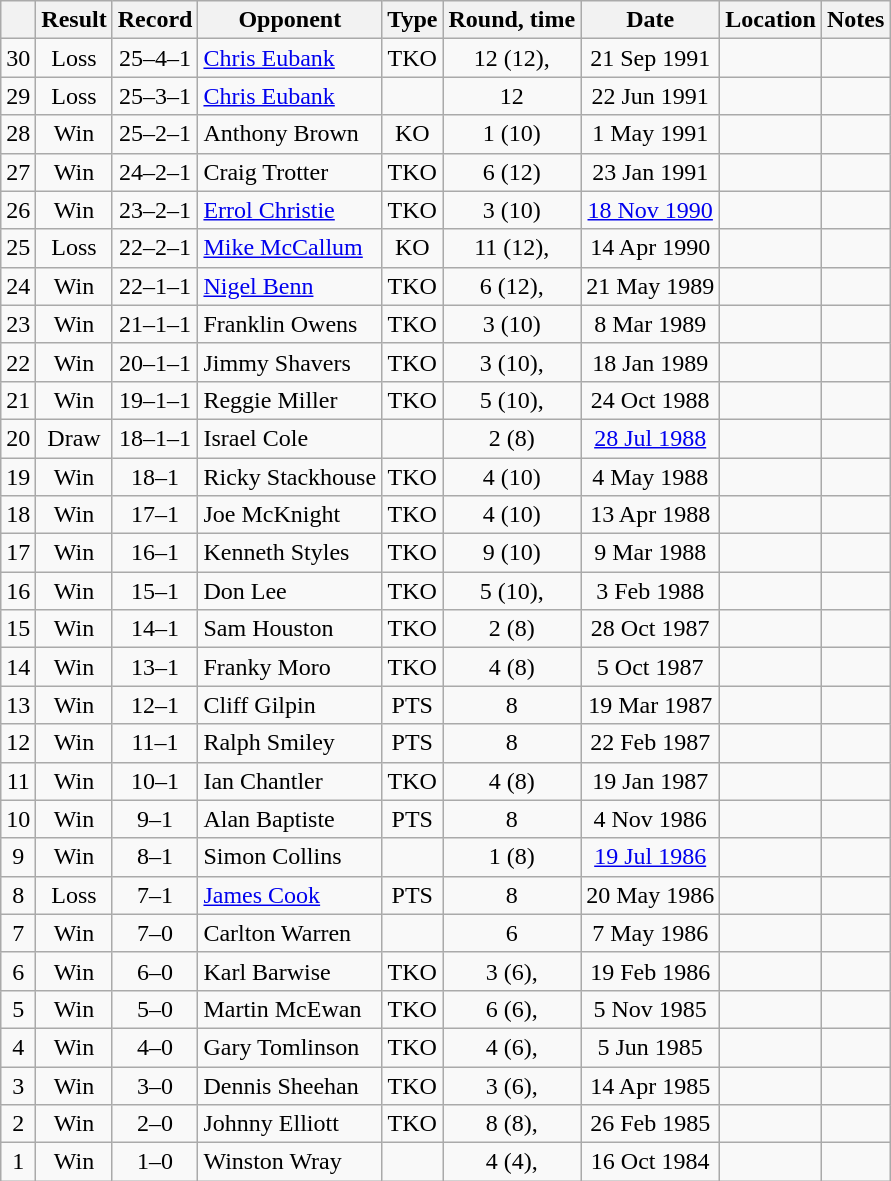<table class="wikitable" style="text-align:center">
<tr>
<th></th>
<th>Result</th>
<th>Record</th>
<th>Opponent</th>
<th>Type</th>
<th>Round, time</th>
<th>Date</th>
<th>Location</th>
<th>Notes</th>
</tr>
<tr>
<td>30</td>
<td>Loss</td>
<td>25–4–1</td>
<td style="text-align:left;"><a href='#'>Chris Eubank</a></td>
<td>TKO</td>
<td>12 (12), </td>
<td>21 Sep 1991</td>
<td style="text-align:left;"></td>
<td style="text-align:left;"></td>
</tr>
<tr>
<td>29</td>
<td>Loss</td>
<td>25–3–1</td>
<td style="text-align:left;"><a href='#'>Chris Eubank</a></td>
<td></td>
<td>12</td>
<td>22 Jun 1991</td>
<td style="text-align:left;"></td>
<td style="text-align:left;"></td>
</tr>
<tr>
<td>28</td>
<td>Win</td>
<td>25–2–1</td>
<td style="text-align:left;">Anthony Brown</td>
<td>KO</td>
<td>1 (10)</td>
<td>1 May 1991</td>
<td style="text-align:left;"></td>
<td></td>
</tr>
<tr>
<td>27</td>
<td>Win</td>
<td>24–2–1</td>
<td style="text-align:left;">Craig Trotter</td>
<td>TKO</td>
<td>6 (12)</td>
<td>23 Jan 1991</td>
<td style="text-align:left;"></td>
<td style="text-align:left;"></td>
</tr>
<tr>
<td>26</td>
<td>Win</td>
<td>23–2–1</td>
<td style="text-align:left;"><a href='#'>Errol Christie</a></td>
<td>TKO</td>
<td>3 (10)</td>
<td><a href='#'>18 Nov 1990</a></td>
<td style="text-align:left;"></td>
<td></td>
</tr>
<tr>
<td>25</td>
<td>Loss</td>
<td>22–2–1</td>
<td style="text-align:left;"><a href='#'>Mike McCallum</a></td>
<td>KO</td>
<td>11 (12), </td>
<td>14 Apr 1990</td>
<td style="text-align:left;"></td>
<td style="text-align:left;"></td>
</tr>
<tr>
<td>24</td>
<td>Win</td>
<td>22–1–1</td>
<td style="text-align:left;"><a href='#'>Nigel Benn</a></td>
<td>TKO</td>
<td>6 (12), </td>
<td>21 May 1989</td>
<td style="text-align:left;"></td>
<td style="text-align:left;"></td>
</tr>
<tr>
<td>23</td>
<td>Win</td>
<td>21–1–1</td>
<td style="text-align:left;">Franklin Owens</td>
<td>TKO</td>
<td>3 (10)</td>
<td>8 Mar 1989</td>
<td style="text-align:left;"></td>
<td></td>
</tr>
<tr>
<td>22</td>
<td>Win</td>
<td>20–1–1</td>
<td style="text-align:left;">Jimmy Shavers</td>
<td>TKO</td>
<td>3 (10), </td>
<td>18 Jan 1989</td>
<td style="text-align:left;"></td>
<td></td>
</tr>
<tr>
<td>21</td>
<td>Win</td>
<td>19–1–1</td>
<td style="text-align:left;">Reggie Miller</td>
<td>TKO</td>
<td>5 (10), </td>
<td>24 Oct 1988</td>
<td style="text-align:left;"></td>
<td></td>
</tr>
<tr>
<td>20</td>
<td>Draw</td>
<td>18–1–1</td>
<td style="text-align:left;">Israel Cole</td>
<td></td>
<td>2 (8)</td>
<td><a href='#'>28 Jul 1988</a></td>
<td style="text-align:left;"></td>
<td style="text-align:left;"></td>
</tr>
<tr>
<td>19</td>
<td>Win</td>
<td>18–1</td>
<td style="text-align:left;">Ricky Stackhouse</td>
<td>TKO</td>
<td>4 (10)</td>
<td>4 May 1988</td>
<td style="text-align:left;"></td>
<td></td>
</tr>
<tr>
<td>18</td>
<td>Win</td>
<td>17–1</td>
<td style="text-align:left;">Joe McKnight</td>
<td>TKO</td>
<td>4 (10)</td>
<td>13 Apr 1988</td>
<td style="text-align:left;"></td>
<td></td>
</tr>
<tr>
<td>17</td>
<td>Win</td>
<td>16–1</td>
<td style="text-align:left;">Kenneth Styles</td>
<td>TKO</td>
<td>9 (10)</td>
<td>9 Mar 1988</td>
<td style="text-align:left;"></td>
<td></td>
</tr>
<tr>
<td>16</td>
<td>Win</td>
<td>15–1</td>
<td style="text-align:left;">Don Lee</td>
<td>TKO</td>
<td>5 (10), </td>
<td>3 Feb 1988</td>
<td style="text-align:left;"></td>
<td></td>
</tr>
<tr>
<td>15</td>
<td>Win</td>
<td>14–1</td>
<td style="text-align:left;">Sam Houston</td>
<td>TKO</td>
<td>2 (8)</td>
<td>28 Oct 1987</td>
<td style="text-align:left;"></td>
<td></td>
</tr>
<tr>
<td>14</td>
<td>Win</td>
<td>13–1</td>
<td style="text-align:left;">Franky Moro</td>
<td>TKO</td>
<td>4 (8)</td>
<td>5 Oct 1987</td>
<td style="text-align:left;"></td>
<td></td>
</tr>
<tr>
<td>13</td>
<td>Win</td>
<td>12–1</td>
<td style="text-align:left;">Cliff Gilpin</td>
<td>PTS</td>
<td>8</td>
<td>19 Mar 1987</td>
<td style="text-align:left;"></td>
<td></td>
</tr>
<tr>
<td>12</td>
<td>Win</td>
<td>11–1</td>
<td style="text-align:left;">Ralph Smiley</td>
<td>PTS</td>
<td>8</td>
<td>22 Feb 1987</td>
<td style="text-align:left;"></td>
<td></td>
</tr>
<tr>
<td>11</td>
<td>Win</td>
<td>10–1</td>
<td style="text-align:left;">Ian Chantler</td>
<td>TKO</td>
<td>4 (8)</td>
<td>19 Jan 1987</td>
<td style="text-align:left;"></td>
<td></td>
</tr>
<tr>
<td>10</td>
<td>Win</td>
<td>9–1</td>
<td style="text-align:left;">Alan Baptiste</td>
<td>PTS</td>
<td>8</td>
<td>4 Nov 1986</td>
<td style="text-align:left;"></td>
<td></td>
</tr>
<tr>
<td>9</td>
<td>Win</td>
<td>8–1</td>
<td style="text-align:left;">Simon Collins</td>
<td></td>
<td>1 (8)</td>
<td><a href='#'>19 Jul 1986</a></td>
<td style="text-align:left;"></td>
<td></td>
</tr>
<tr>
<td>8</td>
<td>Loss</td>
<td>7–1</td>
<td style="text-align:left;"><a href='#'>James Cook</a></td>
<td>PTS</td>
<td>8</td>
<td>20 May 1986</td>
<td style="text-align:left;"></td>
<td></td>
</tr>
<tr>
<td>7</td>
<td>Win</td>
<td>7–0</td>
<td style="text-align:left;">Carlton Warren</td>
<td></td>
<td>6</td>
<td>7 May 1986</td>
<td style="text-align:left;"></td>
<td></td>
</tr>
<tr>
<td>6</td>
<td>Win</td>
<td>6–0</td>
<td style="text-align:left;">Karl Barwise</td>
<td>TKO</td>
<td>3 (6), </td>
<td>19 Feb 1986</td>
<td style="text-align:left;"></td>
<td></td>
</tr>
<tr>
<td>5</td>
<td>Win</td>
<td>5–0</td>
<td style="text-align:left;">Martin McEwan</td>
<td>TKO</td>
<td>6 (6), </td>
<td>5 Nov 1985</td>
<td style="text-align:left;"></td>
<td></td>
</tr>
<tr>
<td>4</td>
<td>Win</td>
<td>4–0</td>
<td style="text-align:left;">Gary Tomlinson</td>
<td>TKO</td>
<td>4 (6), </td>
<td>5 Jun 1985</td>
<td style="text-align:left;"></td>
<td></td>
</tr>
<tr>
<td>3</td>
<td>Win</td>
<td>3–0</td>
<td style="text-align:left;">Dennis Sheehan</td>
<td>TKO</td>
<td>3 (6), </td>
<td>14 Apr 1985</td>
<td style="text-align:left;"></td>
<td></td>
</tr>
<tr>
<td>2</td>
<td>Win</td>
<td>2–0</td>
<td style="text-align:left;">Johnny Elliott</td>
<td>TKO</td>
<td>8 (8), </td>
<td>26 Feb 1985</td>
<td style="text-align:left;"></td>
<td></td>
</tr>
<tr>
<td>1</td>
<td>Win</td>
<td>1–0</td>
<td style="text-align:left;">Winston Wray</td>
<td></td>
<td>4 (4), </td>
<td>16 Oct 1984</td>
<td style="text-align:left;"></td>
<td></td>
</tr>
</table>
